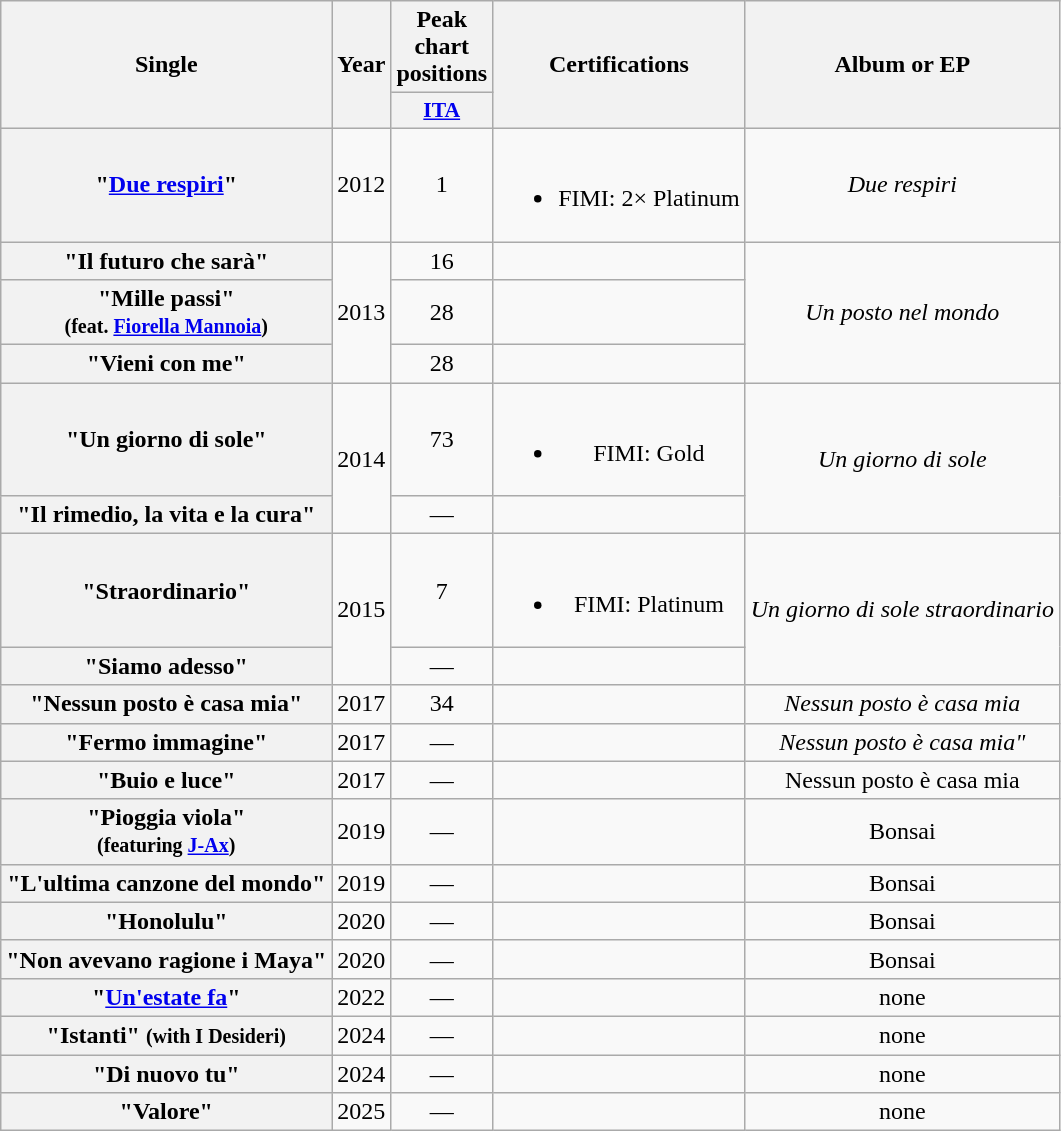<table class="wikitable plainrowheaders" style="text-align:center;">
<tr>
<th scope="col" rowspan="2">Single</th>
<th scope="col" rowspan="2">Year</th>
<th scope="col" colspan="1">Peak chart positions</th>
<th scope="col" rowspan="2">Certifications</th>
<th scope="col" rowspan="2">Album or EP</th>
</tr>
<tr>
<th scope="col" style="width:3em;font-size:90%;"><a href='#'>ITA</a><br></th>
</tr>
<tr>
<th scope="row">"<a href='#'>Due respiri</a>"</th>
<td>2012</td>
<td>1</td>
<td style="text-align:left;"><br><ul><li>FIMI: 2× Platinum</li></ul></td>
<td><em>Due respiri</em></td>
</tr>
<tr>
<th scope="row">"Il futuro che sarà"</th>
<td rowspan="3">2013</td>
<td>16</td>
<td></td>
<td rowspan="3"><em>Un posto nel mondo</em></td>
</tr>
<tr>
<th scope="row">"Mille passi"<br><small>(feat. <a href='#'>Fiorella Mannoia</a>)</small></th>
<td>28</td>
<td></td>
</tr>
<tr>
<th scope="row">"Vieni con me"</th>
<td>28</td>
<td></td>
</tr>
<tr>
<th scope="row">"Un giorno di sole"</th>
<td rowspan="2">2014</td>
<td>73</td>
<td><br><ul><li>FIMI: Gold</li></ul></td>
<td rowspan="2"><em>Un giorno di sole</em></td>
</tr>
<tr>
<th scope="row">"Il rimedio, la vita e la cura"</th>
<td>—</td>
<td></td>
</tr>
<tr>
<th scope="row">"Straordinario"</th>
<td rowspan="2">2015</td>
<td>7</td>
<td><br><ul><li>FIMI: Platinum</li></ul></td>
<td rowspan="2"><em>Un giorno di sole straordinario</em></td>
</tr>
<tr>
<th scope="row">"Siamo adesso"</th>
<td>—</td>
<td></td>
</tr>
<tr>
<th scope="row">"Nessun posto è casa mia"</th>
<td>2017</td>
<td>34<br></td>
<td></td>
<td><em>Nessun posto è casa mia</em></td>
</tr>
<tr>
<th scope="row">"Fermo immagine"</th>
<td>2017</td>
<td>—</td>
<td></td>
<td><em>Nessun posto è casa mia"</td>
</tr>
<tr>
<th scope="row">"Buio e luce"</th>
<td>2017</td>
<td>—</td>
<td></td>
<td></em>Nessun posto è casa mia<em></td>
</tr>
<tr>
<th scope="row">"Pioggia viola"<br><small>(featuring <a href='#'>J-Ax</a>)</small></th>
<td>2019</td>
<td>—</td>
<td></td>
<td></em>Bonsai<em></td>
</tr>
<tr>
<th scope="row">"L'ultima canzone del mondo"</th>
<td>2019</td>
<td>—</td>
<td></td>
<td></em>Bonsai<em></td>
</tr>
<tr>
<th scope="row">"Honolulu"</th>
<td>2020</td>
<td>—</td>
<td></td>
<td></em>Bonsai<em></td>
</tr>
<tr>
<th scope="row">"Non avevano ragione i Maya"</th>
<td>2020</td>
<td>—</td>
<td></td>
<td></em>Bonsai<em></td>
</tr>
<tr>
<th scope="row">"<a href='#'>Un'estate fa</a>"</th>
<td>2022</td>
<td>—</td>
<td></td>
<td>none</td>
</tr>
<tr>
<th scope="row">"Istanti" <small>(with I Desideri)</small></th>
<td>2024</td>
<td>—</td>
<td></td>
<td>none</td>
</tr>
<tr>
<th scope="row">"Di nuovo tu"</th>
<td>2024</td>
<td>—</td>
<td></td>
<td>none</td>
</tr>
<tr>
<th scope="row">"Valore"</th>
<td>2025</td>
<td>—</td>
<td></td>
<td>none</td>
</tr>
</table>
